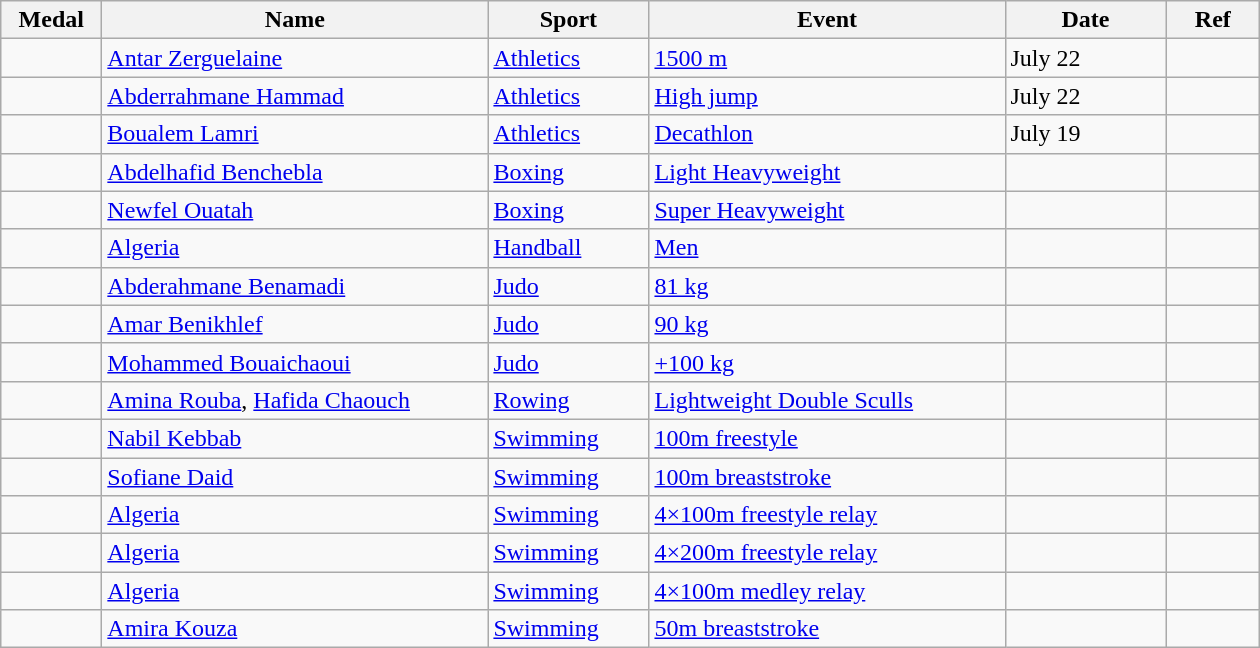<table class="wikitable sortable" style="font-size:100%">
<tr>
<th width="60">Medal</th>
<th width="250">Name</th>
<th width="100">Sport</th>
<th width="230">Event</th>
<th width="100">Date</th>
<th width="55">Ref</th>
</tr>
<tr>
<td></td>
<td><a href='#'>Antar Zerguelaine</a></td>
<td><a href='#'>Athletics</a></td>
<td><a href='#'>1500 m</a></td>
<td>July 22</td>
<td></td>
</tr>
<tr>
<td></td>
<td><a href='#'>Abderrahmane Hammad</a></td>
<td><a href='#'>Athletics</a></td>
<td><a href='#'>High jump</a></td>
<td>July 22</td>
<td></td>
</tr>
<tr>
<td></td>
<td><a href='#'>Boualem Lamri</a></td>
<td><a href='#'>Athletics</a></td>
<td><a href='#'>Decathlon</a></td>
<td>July 19</td>
<td></td>
</tr>
<tr>
<td></td>
<td><a href='#'>Abdelhafid Benchebla</a></td>
<td><a href='#'>Boxing</a></td>
<td><a href='#'>Light Heavyweight</a></td>
<td></td>
<td></td>
</tr>
<tr>
<td></td>
<td><a href='#'>Newfel Ouatah</a></td>
<td><a href='#'>Boxing</a></td>
<td><a href='#'>Super Heavyweight</a></td>
<td></td>
<td></td>
</tr>
<tr>
<td></td>
<td><a href='#'>Algeria</a></td>
<td><a href='#'>Handball</a></td>
<td><a href='#'>Men</a></td>
<td></td>
<td></td>
</tr>
<tr>
<td></td>
<td><a href='#'>Abderahmane Benamadi</a></td>
<td><a href='#'>Judo</a></td>
<td><a href='#'>81 kg</a></td>
<td></td>
<td></td>
</tr>
<tr>
<td></td>
<td><a href='#'>Amar Benikhlef</a></td>
<td><a href='#'>Judo</a></td>
<td><a href='#'>90 kg</a></td>
<td></td>
<td></td>
</tr>
<tr>
<td></td>
<td><a href='#'>Mohammed Bouaichaoui</a></td>
<td><a href='#'>Judo</a></td>
<td><a href='#'>+100 kg</a></td>
<td></td>
<td></td>
</tr>
<tr>
<td></td>
<td><a href='#'>Amina Rouba</a>, <a href='#'>Hafida Chaouch</a></td>
<td><a href='#'>Rowing</a></td>
<td><a href='#'>Lightweight Double Sculls</a></td>
<td></td>
<td></td>
</tr>
<tr>
<td></td>
<td><a href='#'>Nabil Kebbab</a></td>
<td><a href='#'>Swimming</a></td>
<td><a href='#'>100m freestyle</a></td>
<td></td>
<td></td>
</tr>
<tr>
<td></td>
<td><a href='#'>Sofiane Daid</a></td>
<td><a href='#'>Swimming</a></td>
<td><a href='#'>100m breaststroke</a></td>
<td></td>
<td></td>
</tr>
<tr>
<td></td>
<td><a href='#'>Algeria</a></td>
<td><a href='#'>Swimming</a></td>
<td><a href='#'>4×100m freestyle relay</a></td>
<td></td>
<td></td>
</tr>
<tr>
<td></td>
<td><a href='#'>Algeria</a></td>
<td><a href='#'>Swimming</a></td>
<td><a href='#'>4×200m freestyle relay</a></td>
<td></td>
<td></td>
</tr>
<tr>
<td></td>
<td><a href='#'>Algeria</a></td>
<td><a href='#'>Swimming</a></td>
<td><a href='#'>4×100m medley relay</a></td>
<td></td>
<td></td>
</tr>
<tr>
<td></td>
<td><a href='#'>Amira Kouza</a></td>
<td><a href='#'>Swimming</a></td>
<td><a href='#'>50m breaststroke</a></td>
<td></td>
<td></td>
</tr>
</table>
